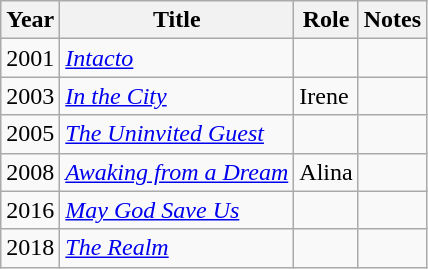<table class="wikitable sortable">
<tr>
<th>Year</th>
<th>Title</th>
<th>Role</th>
<th class="unsortable">Notes</th>
</tr>
<tr>
<td>2001</td>
<td><em><a href='#'>Intacto</a></em></td>
<td></td>
<td></td>
</tr>
<tr>
<td>2003</td>
<td><em><a href='#'>In the City</a></em></td>
<td>Irene</td>
<td></td>
</tr>
<tr>
<td>2005</td>
<td><em><a href='#'>The Uninvited Guest</a></em></td>
<td></td>
<td></td>
</tr>
<tr>
<td>2008</td>
<td><em><a href='#'>Awaking from a Dream</a></em></td>
<td>Alina</td>
<td></td>
</tr>
<tr>
<td>2016</td>
<td><em><a href='#'>May God Save Us</a></em></td>
<td></td>
<td></td>
</tr>
<tr>
<td>2018</td>
<td><em><a href='#'>The Realm</a></em></td>
<td></td>
<td></td>
</tr>
</table>
